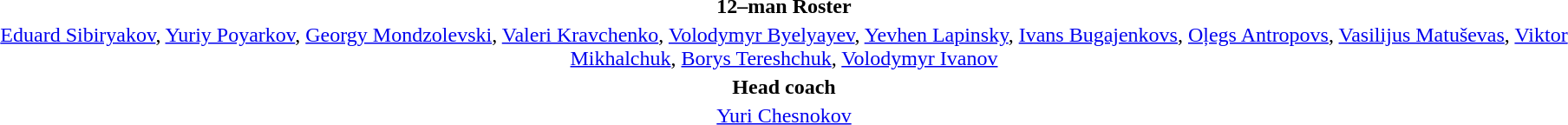<table style="text-align:center; margin-top:2em; margin-left:auto; margin-right:auto">
<tr>
<td><strong>12–man Roster</strong></td>
</tr>
<tr>
<td><a href='#'>Eduard Sibiryakov</a>, <a href='#'>Yuriy Poyarkov</a>, <a href='#'>Georgy Mondzolevski</a>, <a href='#'>Valeri Kravchenko</a>, <a href='#'>Volodymyr Byelyayev</a>, <a href='#'>Yevhen Lapinsky</a>, <a href='#'>Ivans Bugajenkovs</a>, <a href='#'>Oļegs Antropovs</a>, <a href='#'>Vasilijus Matuševas</a>, <a href='#'>Viktor Mikhalchuk</a>, <a href='#'>Borys Tereshchuk</a>, <a href='#'>Volodymyr Ivanov</a></td>
</tr>
<tr>
<td><strong>Head coach</strong></td>
</tr>
<tr>
<td><a href='#'>Yuri Chesnokov</a></td>
</tr>
</table>
